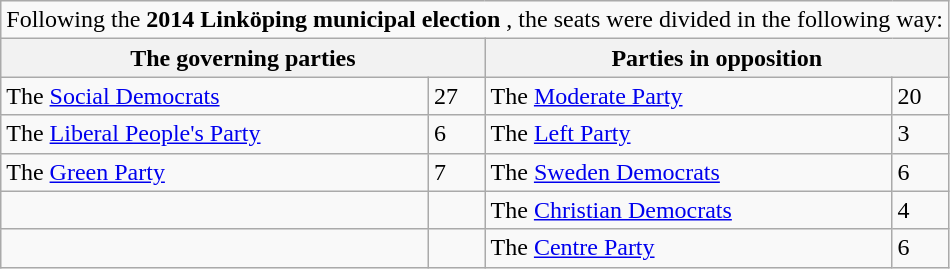<table class="wikitable" border="1">
<tr>
<td colspan="4">Following the <strong>2014 Linköping municipal election</strong> , the seats were divided in the following way:</td>
</tr>
<tr>
<th colspan="2"><strong>The governing parties</strong></th>
<th colspan="2"><strong>Parties in opposition</strong></th>
</tr>
<tr style="vertical-align:top;">
<td>The <a href='#'>Social Democrats</a></td>
<td>27</td>
<td>The <a href='#'>Moderate Party</a></td>
<td>20</td>
</tr>
<tr>
<td>The <a href='#'>Liberal People's Party</a></td>
<td>6</td>
<td>The <a href='#'>Left Party</a></td>
<td>3</td>
</tr>
<tr>
<td>The <a href='#'>Green Party</a></td>
<td>7</td>
<td>The <a href='#'>Sweden Democrats</a></td>
<td>6</td>
</tr>
<tr>
<td></td>
<td></td>
<td>The <a href='#'>Christian Democrats</a></td>
<td>4</td>
</tr>
<tr>
<td></td>
<td></td>
<td>The <a href='#'>Centre Party</a></td>
<td>6</td>
</tr>
</table>
